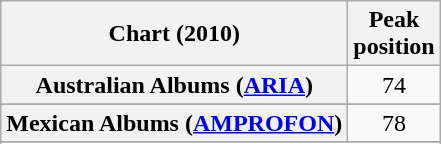<table class="wikitable sortable plainrowheaders">
<tr>
<th>Chart (2010)</th>
<th>Peak<br>position</th>
</tr>
<tr>
<th scope="row">Australian Albums (<a href='#'>ARIA</a>)</th>
<td style="text-align:center">74</td>
</tr>
<tr>
</tr>
<tr>
</tr>
<tr>
</tr>
<tr>
</tr>
<tr>
</tr>
<tr>
</tr>
<tr>
</tr>
<tr>
</tr>
<tr>
</tr>
<tr>
<th scope="row">Mexican Albums (<a href='#'>AMPROFON</a>)</th>
<td style="text-align:center;">78</td>
</tr>
<tr>
</tr>
<tr>
</tr>
<tr>
</tr>
<tr>
</tr>
<tr>
</tr>
<tr>
</tr>
<tr>
</tr>
</table>
